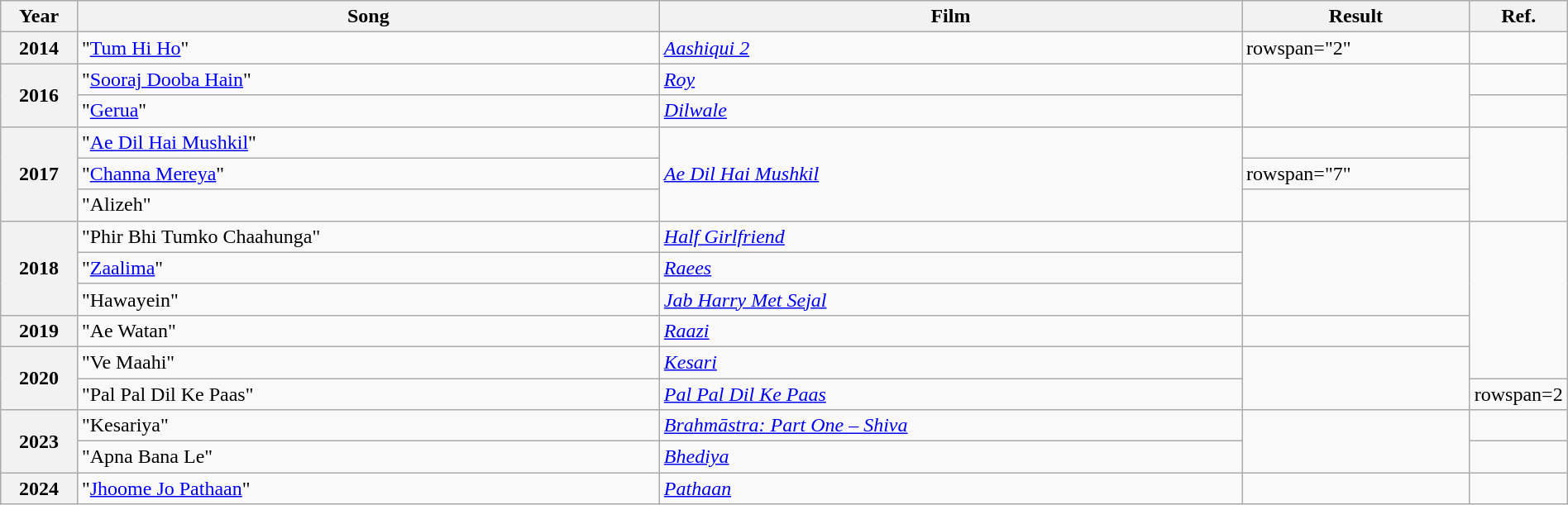<table class="wikitable plainrowheaders" width="100%" "textcolor:#000;">
<tr>
<th scope="col" width=5%><strong>Year</strong></th>
<th scope="col" width=39%><strong>Song</strong></th>
<th scope="col" width=39%><strong>Film</strong></th>
<th scope="col" width=15%><strong>Result</strong></th>
<th scope="col" width=2%><strong>Ref.</strong></th>
</tr>
<tr>
<th scope="row">2014</th>
<td>"<a href='#'>Tum Hi Ho</a>"</td>
<td><em><a href='#'>Aashiqui 2</a></em></td>
<td>rowspan="2" </td>
<td></td>
</tr>
<tr>
<th scope="row" rowspan="2">2016</th>
<td>"<a href='#'>Sooraj Dooba Hain</a>"</td>
<td><em><a href='#'>Roy</a></em></td>
<td rowspan="2"></td>
</tr>
<tr>
<td>"<a href='#'>Gerua</a>"</td>
<td><em><a href='#'>Dilwale</a></em></td>
<td></td>
</tr>
<tr>
<th scope="row" rowspan="3">2017</th>
<td>"<a href='#'>Ae Dil Hai Mushkil</a>"</td>
<td rowspan="3"><em><a href='#'>Ae Dil Hai Mushkil</a></em></td>
<td></td>
<td rowspan="3"></td>
</tr>
<tr>
<td>"<a href='#'>Channa Mereya</a>"</td>
<td>rowspan="7" </td>
</tr>
<tr>
<td>"Alizeh"</td>
</tr>
<tr>
<th scope="row" rowspan="3">2018</th>
<td>"Phir Bhi Tumko Chaahunga"</td>
<td><em><a href='#'>Half Girlfriend</a></em></td>
<td rowspan="3"></td>
</tr>
<tr>
<td>"<a href='#'>Zaalima</a>"</td>
<td><em><a href='#'>Raees</a></em></td>
</tr>
<tr>
<td>"Hawayein"</td>
<td><em><a href='#'>Jab Harry Met Sejal</a></em></td>
</tr>
<tr>
<th scope="row">2019</th>
<td>"Ae Watan"</td>
<td><em><a href='#'>Raazi</a></em></td>
<td></td>
</tr>
<tr>
<th scope="row" rowspan="2">2020</th>
<td>"Ve Maahi"</td>
<td><em><a href='#'>Kesari</a></em></td>
<td rowspan="2"></td>
</tr>
<tr>
<td>"Pal Pal Dil Ke Paas"</td>
<td><em><a href='#'>Pal Pal Dil Ke Paas</a></em></td>
<td>rowspan=2 </td>
</tr>
<tr>
<th scope="row" rowspan="2">2023</th>
<td>"Kesariya"</td>
<td><em><a href='#'>Brahmāstra: Part One – Shiva</a></em></td>
<td rowspan="2"></td>
</tr>
<tr>
<td>"Apna Bana Le"</td>
<td><em><a href='#'>Bhediya</a></em></td>
<td></td>
</tr>
<tr>
<th scope="row">2024</th>
<td>"<a href='#'>Jhoome Jo Pathaan</a>"</td>
<td><em><a href='#'>Pathaan</a></em></td>
<td></td>
<td></td>
</tr>
</table>
